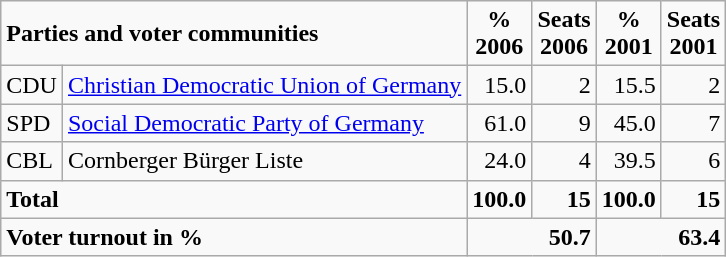<table class="wikitable">
<tr --  class="hintergrundfarbe5">
<td colspan="2"><strong>Parties and voter communities</strong></td>
<td align="center"><strong>%<br>2006</strong></td>
<td align="center"><strong>Seats<br>2006</strong></td>
<td align="center"><strong>%<br>2001</strong></td>
<td align="center"><strong>Seats<br>2001</strong></td>
</tr>
<tr --->
<td>CDU</td>
<td><a href='#'>Christian Democratic Union of Germany</a></td>
<td align="right">15.0</td>
<td align="right">2</td>
<td align="right">15.5</td>
<td align="right">2</td>
</tr>
<tr --->
<td>SPD</td>
<td><a href='#'>Social Democratic Party of Germany</a></td>
<td align="right">61.0</td>
<td align="right">9</td>
<td align="right">45.0</td>
<td align="right">7</td>
</tr>
<tr --->
<td>CBL</td>
<td>Cornberger Bürger Liste</td>
<td align="right">24.0</td>
<td align="right">4</td>
<td align="right">39.5</td>
<td align="right">6</td>
</tr>
<tr -- class="hintergrundfarbe5">
<td colspan="2"><strong>Total</strong></td>
<td align="right"><strong>100.0</strong></td>
<td align="right"><strong>15</strong></td>
<td align="right"><strong>100.0</strong></td>
<td align="right"><strong>15</strong></td>
</tr>
<tr -- class="hintergrundfarbe5">
<td colspan="2"><strong>Voter turnout in %</strong></td>
<td colspan="2" align="right"><strong>50.7</strong></td>
<td colspan="2" align="right"><strong>63.4</strong></td>
</tr>
</table>
